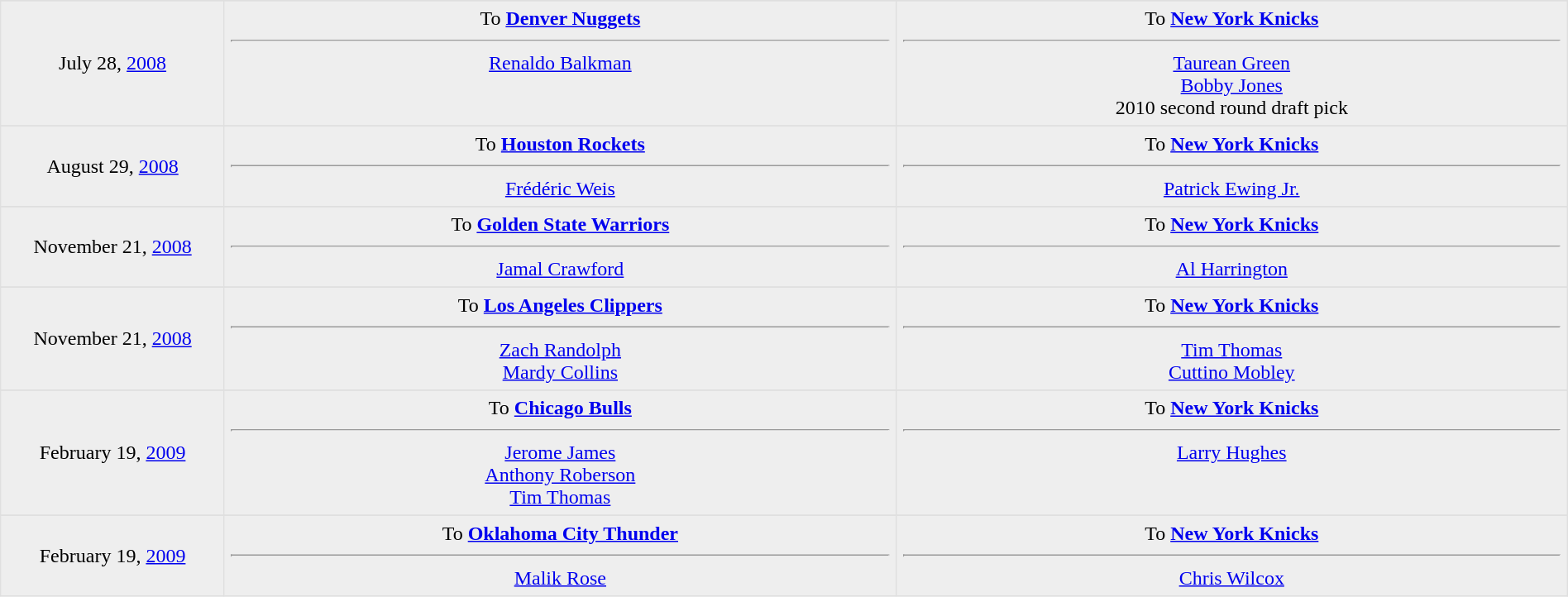<table border=1 style="border-collapse:collapse; text-align: center; width: 100%" bordercolor="#DFDFDF"  cellpadding="5">
<tr>
</tr>
<tr bgcolor="eeeeee">
<td style="width:10%">July 28, <a href='#'>2008</a><br></td>
<td style="width:30%" valign="top">To <strong><a href='#'>Denver Nuggets</a></strong><hr><a href='#'>Renaldo Balkman</a></td>
<td style="width:30%" valign="top">To <strong><a href='#'>New York Knicks</a></strong><hr><a href='#'>Taurean Green</a><br><a href='#'>Bobby Jones</a><br>2010 second round draft pick</td>
</tr>
<tr>
</tr>
<tr bgcolor="eeeeee">
<td style="width:10%">August 29, <a href='#'>2008</a><br></td>
<td style="width:30%" valign="top">To <strong><a href='#'>Houston Rockets</a></strong><hr><a href='#'>Frédéric Weis</a></td>
<td style="width:30%" valign="top">To <strong><a href='#'>New York Knicks</a></strong><hr><a href='#'>Patrick Ewing Jr.</a></td>
</tr>
<tr>
</tr>
<tr bgcolor="eeeeee">
<td style="width:10%">November 21, <a href='#'>2008</a><br></td>
<td style="width:30%" valign="top">To <strong><a href='#'>Golden State Warriors</a></strong><hr><a href='#'>Jamal Crawford</a></td>
<td style="width:30%" valign="top">To <strong><a href='#'>New York Knicks</a></strong><hr><a href='#'>Al Harrington</a></td>
</tr>
<tr>
</tr>
<tr bgcolor="eeeeee">
<td style="width:10%">November 21, <a href='#'>2008</a><br></td>
<td style="width:30%" valign="top">To <strong><a href='#'>Los Angeles Clippers</a></strong><hr><a href='#'>Zach Randolph</a><br><a href='#'>Mardy Collins</a></td>
<td style="width:30%" valign="top">To <strong><a href='#'>New York Knicks</a></strong><hr><a href='#'>Tim Thomas</a><br><a href='#'>Cuttino Mobley</a></td>
</tr>
<tr>
</tr>
<tr bgcolor="eeeeee">
<td style="width:10%">February 19, <a href='#'>2009</a><br></td>
<td style="width:30%" valign="top">To <strong><a href='#'>Chicago Bulls</a></strong><hr><a href='#'>Jerome James</a><br><a href='#'>Anthony Roberson</a><br><a href='#'>Tim Thomas</a></td>
<td style="width:30%" valign="top">To <strong><a href='#'>New York Knicks</a></strong><hr><a href='#'>Larry Hughes</a></td>
</tr>
<tr>
</tr>
<tr bgcolor="eeeeee">
<td style="width:10%">February 19, <a href='#'>2009</a><br></td>
<td style="width:30%" valign="top">To <strong><a href='#'>Oklahoma City Thunder</a></strong><hr><a href='#'>Malik Rose</a></td>
<td style="width:30%" valign="top">To <strong><a href='#'>New York Knicks</a></strong><hr><a href='#'>Chris Wilcox</a></td>
</tr>
</table>
